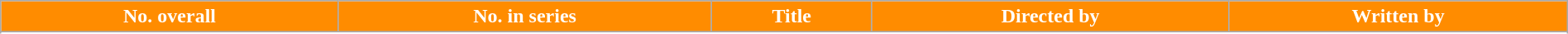<table class="wikitable plainrowheaders" style="width:100%;">
<tr style="color:white">
<th style="background: #FF8C00;">No. overall</th>
<th style="background: #FF8C00;">No. in series</th>
<th style="background: #FF8C00;">Title</th>
<th style="background: #FF8C00;">Directed by</th>
<th style="background: #FF8C00;">Written by</th>
</tr>
<tr>
</tr>
<tr>
</tr>
<tr>
</tr>
<tr>
</tr>
<tr>
</tr>
<tr>
</tr>
<tr>
</tr>
<tr>
</tr>
<tr>
</tr>
<tr>
</tr>
<tr>
</tr>
<tr>
</tr>
<tr>
</tr>
</table>
